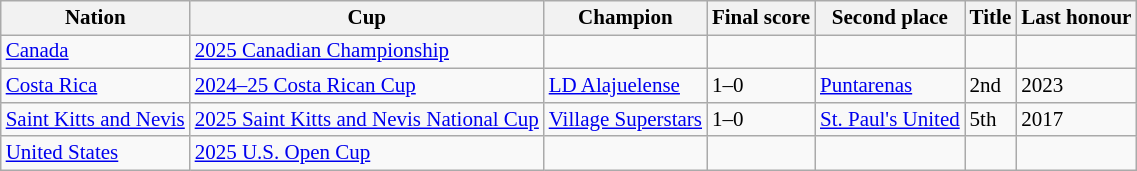<table class="wikitable" style="font-size:14px">
<tr>
<th>Nation</th>
<th>Cup</th>
<th>Champion</th>
<th>Final score</th>
<th>Second place</th>
<th data-sort-type="number">Title</th>
<th>Last honour</th>
</tr>
<tr>
<td align="left"> <a href='#'>Canada</a></td>
<td align="left"><a href='#'>2025 Canadian Championship</a></td>
<td></td>
<td></td>
<td></td>
<td></td>
<td></td>
</tr>
<tr>
<td align="left"> <a href='#'>Costa Rica</a></td>
<td align="left"><a href='#'>2024–25 Costa Rican Cup</a></td>
<td><a href='#'>LD Alajuelense</a></td>
<td>1–0</td>
<td><a href='#'>Puntarenas</a></td>
<td>2nd</td>
<td>2023</td>
</tr>
<tr>
<td align="left"> <a href='#'>Saint Kitts and Nevis</a></td>
<td align="left"><a href='#'>2025 Saint Kitts and Nevis National Cup</a></td>
<td><a href='#'>Village Superstars</a></td>
<td>1–0</td>
<td><a href='#'>St. Paul's United</a></td>
<td>5th</td>
<td>2017</td>
</tr>
<tr>
<td align="left"> <a href='#'>United States</a></td>
<td align="left"><a href='#'>2025 U.S. Open Cup</a></td>
<td></td>
<td></td>
<td></td>
<td></td>
<td></td>
</tr>
</table>
